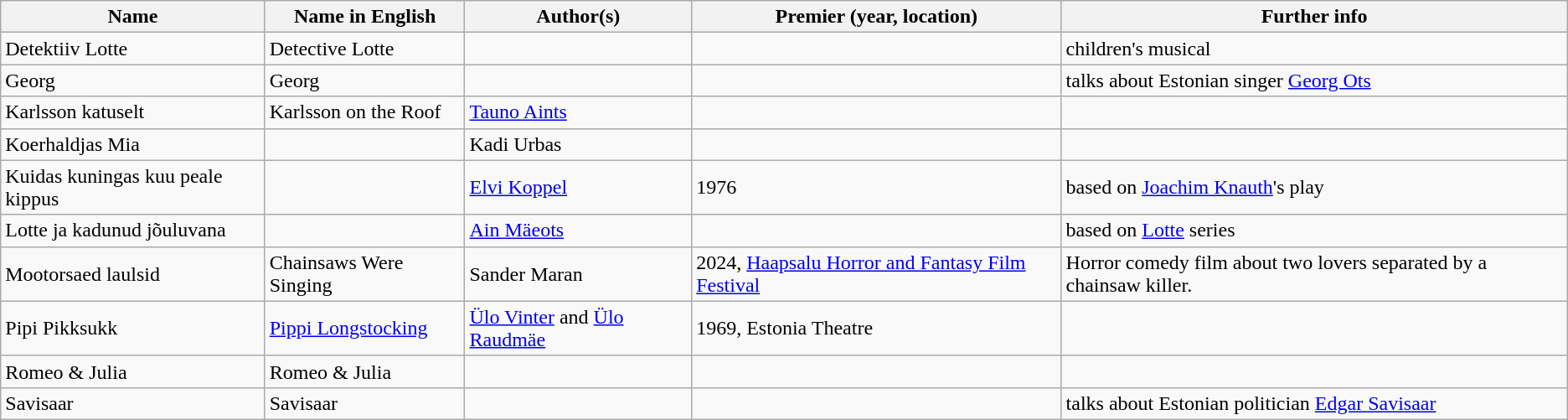<table class="wikitable sortable">
<tr>
<th>Name</th>
<th>Name in English</th>
<th>Author(s)</th>
<th>Premier (year, location)</th>
<th>Further info</th>
</tr>
<tr>
<td>Detektiiv Lotte</td>
<td>Detective Lotte</td>
<td></td>
<td></td>
<td>children's musical</td>
</tr>
<tr>
<td>Georg</td>
<td>Georg</td>
<td></td>
<td></td>
<td>talks about Estonian singer <a href='#'>Georg Ots</a></td>
</tr>
<tr>
<td>Karlsson katuselt</td>
<td>Karlsson on the Roof</td>
<td><a href='#'>Tauno Aints</a></td>
<td></td>
<td></td>
</tr>
<tr>
<td>Koerhaldjas Mia</td>
<td></td>
<td>Kadi Urbas</td>
<td></td>
<td></td>
</tr>
<tr>
<td>Kuidas kuningas kuu peale kippus</td>
<td></td>
<td><a href='#'>Elvi Koppel</a></td>
<td>1976</td>
<td>based on <a href='#'>Joachim Knauth</a>'s play</td>
</tr>
<tr>
<td>Lotte ja kadunud jõuluvana</td>
<td></td>
<td><a href='#'>Ain Mäeots</a></td>
<td></td>
<td>based on <a href='#'>Lotte</a> series</td>
</tr>
<tr>
<td>Mootorsaed laulsid</td>
<td>Chainsaws Were Singing</td>
<td>Sander Maran</td>
<td>2024, <a href='#'>Haapsalu Horror and Fantasy Film Festival</a></td>
<td>Horror comedy film about two lovers separated by a chainsaw killer.</td>
</tr>
<tr>
<td>Pipi Pikksukk</td>
<td><a href='#'>Pippi Longstocking</a></td>
<td><a href='#'>Ülo Vinter</a> and <a href='#'>Ülo Raudmäe</a></td>
<td>1969, Estonia Theatre</td>
<td></td>
</tr>
<tr>
<td>Romeo & Julia</td>
<td>Romeo & Julia</td>
<td></td>
<td></td>
<td></td>
</tr>
<tr>
<td>Savisaar</td>
<td>Savisaar</td>
<td></td>
<td></td>
<td>talks about Estonian politician <a href='#'>Edgar Savisaar</a></td>
</tr>
</table>
